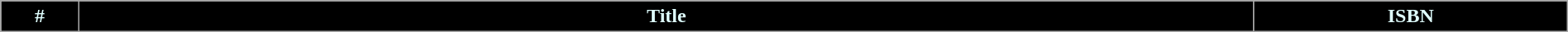<table class="wikitable" style="width:100%;">
<tr>
<th width="5%" style="background:#000000;color:#E0FFFF;">#</th>
<th width="75%" style="background:#000000;color:#E0FFFF;">Title</th>
<th width="20%" style="background:#000000;color:#E0FFFF;">ISBN<br>

</th>
</tr>
</table>
